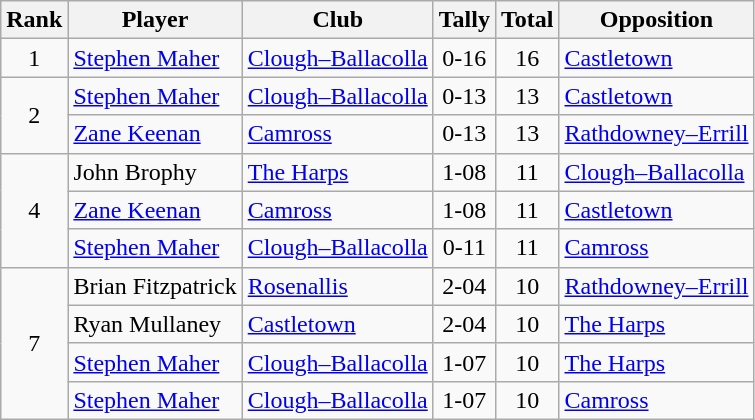<table class="wikitable">
<tr>
<th>Rank</th>
<th>Player</th>
<th>Club</th>
<th>Tally</th>
<th>Total</th>
<th>Opposition</th>
</tr>
<tr>
<td rowspan="1" style="text-align:center;">1</td>
<td><a href='#'>Stephen Maher</a></td>
<td><a href='#'>Clough–Ballacolla</a></td>
<td align=center>0-16</td>
<td align=center>16</td>
<td><a href='#'>Castletown</a></td>
</tr>
<tr>
<td rowspan="2" style="text-align:center;">2</td>
<td><a href='#'>Stephen Maher</a></td>
<td><a href='#'>Clough–Ballacolla</a></td>
<td align=center>0-13</td>
<td align=center>13</td>
<td><a href='#'>Castletown</a></td>
</tr>
<tr>
<td><a href='#'>Zane Keenan</a></td>
<td><a href='#'>Camross</a></td>
<td align=center>0-13</td>
<td align=center>13</td>
<td><a href='#'>Rathdowney–Errill</a></td>
</tr>
<tr>
<td rowspan="3" style="text-align:center;">4</td>
<td>John Brophy</td>
<td><a href='#'>The Harps</a></td>
<td align=center>1-08</td>
<td align=center>11</td>
<td><a href='#'>Clough–Ballacolla</a></td>
</tr>
<tr>
<td><a href='#'>Zane Keenan</a></td>
<td><a href='#'>Camross</a></td>
<td align=center>1-08</td>
<td align=center>11</td>
<td><a href='#'>Castletown</a></td>
</tr>
<tr>
<td><a href='#'>Stephen Maher</a></td>
<td><a href='#'>Clough–Ballacolla</a></td>
<td align=center>0-11</td>
<td align=center>11</td>
<td><a href='#'>Camross</a></td>
</tr>
<tr>
<td rowspan="4" style="text-align:center;">7</td>
<td>Brian Fitzpatrick</td>
<td><a href='#'>Rosenallis</a></td>
<td align=center>2-04</td>
<td align=center>10</td>
<td><a href='#'>Rathdowney–Errill</a></td>
</tr>
<tr>
<td>Ryan Mullaney</td>
<td><a href='#'>Castletown</a></td>
<td align=center>2-04</td>
<td align=center>10</td>
<td><a href='#'>The Harps</a></td>
</tr>
<tr>
<td><a href='#'>Stephen Maher</a></td>
<td><a href='#'>Clough–Ballacolla</a></td>
<td align=center>1-07</td>
<td align=center>10</td>
<td><a href='#'>The Harps</a></td>
</tr>
<tr>
<td><a href='#'>Stephen Maher</a></td>
<td><a href='#'>Clough–Ballacolla</a></td>
<td align=center>1-07</td>
<td align=center>10</td>
<td><a href='#'>Camross</a></td>
</tr>
</table>
